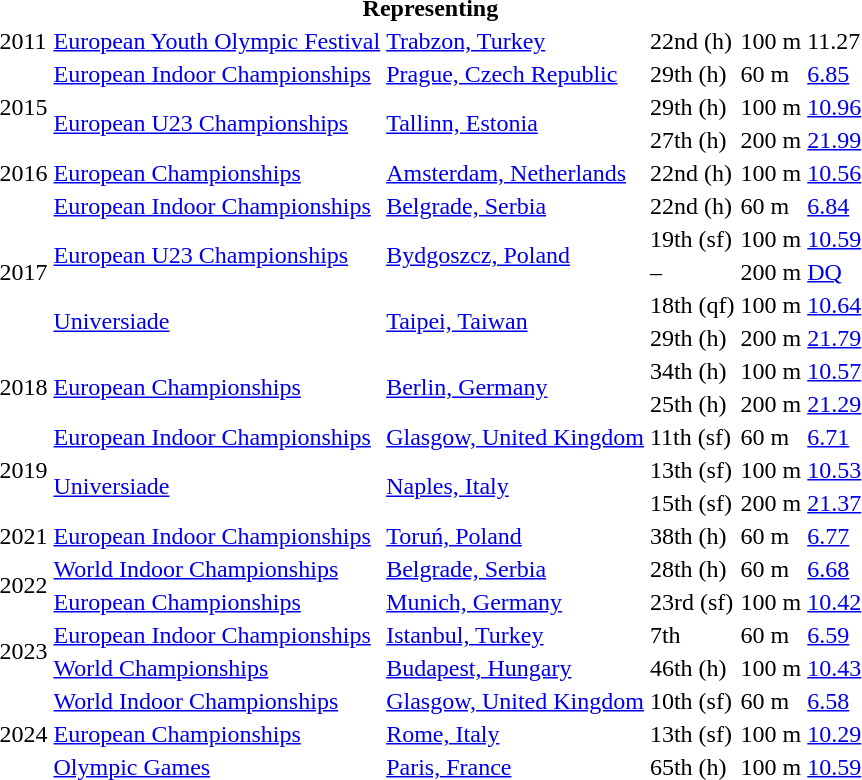<table>
<tr>
<th colspan="6">Representing </th>
</tr>
<tr>
<td>2011</td>
<td><a href='#'>European Youth Olympic Festival</a></td>
<td><a href='#'>Trabzon, Turkey</a></td>
<td>22nd (h)</td>
<td>100 m</td>
<td>11.27</td>
</tr>
<tr>
<td rowspan=3>2015</td>
<td><a href='#'>European Indoor Championships</a></td>
<td><a href='#'>Prague, Czech Republic</a></td>
<td>29th (h)</td>
<td>60 m</td>
<td><a href='#'>6.85</a></td>
</tr>
<tr>
<td rowspan=2><a href='#'>European U23 Championships</a></td>
<td rowspan=2><a href='#'>Tallinn, Estonia</a></td>
<td>29th (h)</td>
<td>100 m</td>
<td><a href='#'>10.96</a></td>
</tr>
<tr>
<td>27th (h)</td>
<td>200 m</td>
<td><a href='#'>21.99</a></td>
</tr>
<tr>
<td>2016</td>
<td><a href='#'>European Championships</a></td>
<td><a href='#'>Amsterdam, Netherlands</a></td>
<td>22nd (h)</td>
<td>100 m</td>
<td><a href='#'>10.56</a></td>
</tr>
<tr>
<td rowspan=5>2017</td>
<td><a href='#'>European Indoor Championships</a></td>
<td><a href='#'>Belgrade, Serbia</a></td>
<td>22nd (h)</td>
<td>60 m</td>
<td><a href='#'>6.84</a></td>
</tr>
<tr>
<td rowspan=2><a href='#'>European U23 Championships</a></td>
<td rowspan=2><a href='#'>Bydgoszcz, Poland</a></td>
<td>19th (sf)</td>
<td>100 m</td>
<td><a href='#'>10.59</a></td>
</tr>
<tr>
<td>–</td>
<td>200 m</td>
<td><a href='#'>DQ</a></td>
</tr>
<tr>
<td rowspan=2><a href='#'>Universiade</a></td>
<td rowspan=2><a href='#'>Taipei, Taiwan</a></td>
<td>18th (qf)</td>
<td>100 m</td>
<td><a href='#'>10.64</a></td>
</tr>
<tr>
<td>29th (h)</td>
<td>200 m</td>
<td><a href='#'>21.79</a></td>
</tr>
<tr>
<td rowspan=2>2018</td>
<td rowspan=2><a href='#'>European Championships</a></td>
<td rowspan=2><a href='#'>Berlin, Germany</a></td>
<td>34th (h)</td>
<td>100 m</td>
<td><a href='#'>10.57</a></td>
</tr>
<tr>
<td>25th (h)</td>
<td>200 m</td>
<td><a href='#'>21.29</a></td>
</tr>
<tr>
<td rowspan=3>2019</td>
<td><a href='#'>European Indoor Championships</a></td>
<td><a href='#'>Glasgow, United Kingdom</a></td>
<td>11th (sf)</td>
<td>60 m</td>
<td><a href='#'>6.71</a></td>
</tr>
<tr>
<td rowspan=2><a href='#'>Universiade</a></td>
<td rowspan=2><a href='#'>Naples, Italy</a></td>
<td>13th (sf)</td>
<td>100 m</td>
<td><a href='#'>10.53</a></td>
</tr>
<tr>
<td>15th (sf)</td>
<td>200 m</td>
<td><a href='#'>21.37</a></td>
</tr>
<tr>
<td>2021</td>
<td><a href='#'>European Indoor Championships</a></td>
<td><a href='#'>Toruń, Poland</a></td>
<td>38th (h)</td>
<td>60 m</td>
<td><a href='#'>6.77</a></td>
</tr>
<tr>
<td rowspan=2>2022</td>
<td><a href='#'>World Indoor Championships</a></td>
<td><a href='#'>Belgrade, Serbia</a></td>
<td>28th (h)</td>
<td>60 m</td>
<td><a href='#'>6.68</a></td>
</tr>
<tr>
<td><a href='#'>European Championships</a></td>
<td><a href='#'>Munich, Germany</a></td>
<td>23rd (sf)</td>
<td>100 m</td>
<td><a href='#'>10.42</a></td>
</tr>
<tr>
<td rowspan=2>2023</td>
<td><a href='#'>European Indoor Championships</a></td>
<td><a href='#'>Istanbul, Turkey</a></td>
<td>7th</td>
<td>60 m</td>
<td><a href='#'>6.59</a></td>
</tr>
<tr>
<td><a href='#'>World Championships</a></td>
<td><a href='#'>Budapest, Hungary</a></td>
<td>46th (h)</td>
<td>100 m</td>
<td><a href='#'>10.43</a></td>
</tr>
<tr>
<td rowspan=3>2024</td>
<td><a href='#'>World Indoor Championships</a></td>
<td><a href='#'>Glasgow, United Kingdom</a></td>
<td>10th (sf)</td>
<td>60 m</td>
<td><a href='#'>6.58</a></td>
</tr>
<tr>
<td><a href='#'>European Championships</a></td>
<td><a href='#'>Rome, Italy</a></td>
<td>13th (sf)</td>
<td>100 m</td>
<td><a href='#'>10.29</a></td>
</tr>
<tr>
<td><a href='#'>Olympic Games</a></td>
<td><a href='#'>Paris, France</a></td>
<td>65th (h)</td>
<td>100 m</td>
<td><a href='#'>10.59</a></td>
</tr>
</table>
